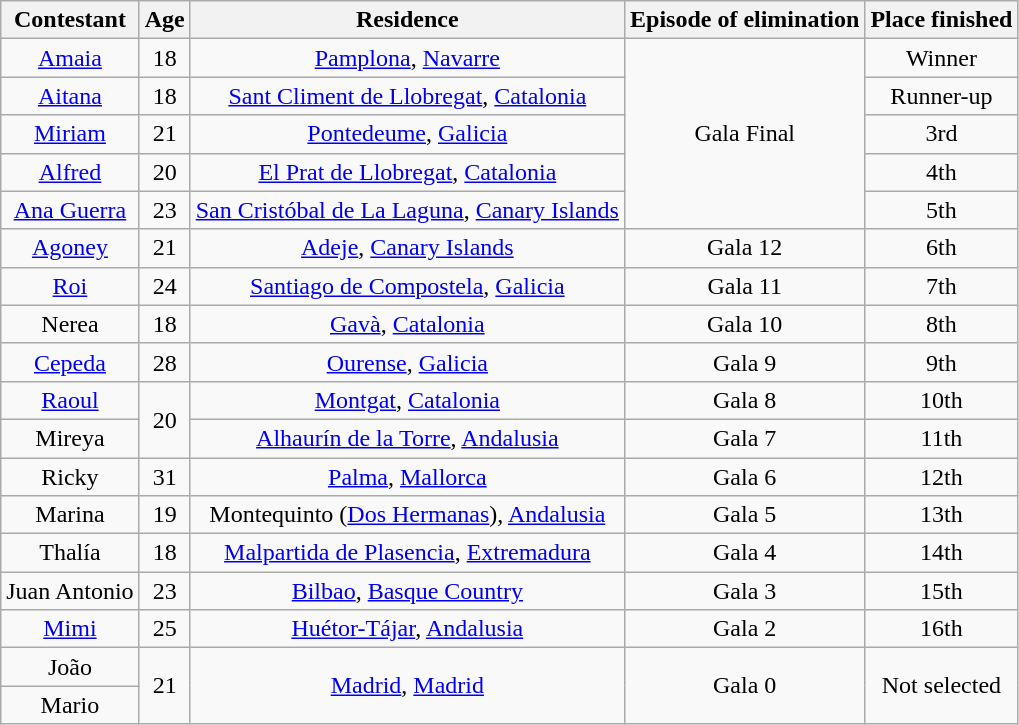<table class="wikitable sortable" style="text-align:center">
<tr>
<th>Contestant</th>
<th>Age</th>
<th>Residence</th>
<th>Episode of elimination</th>
<th>Place finished</th>
</tr>
<tr>
<td><a href='#'>Amaia</a></td>
<td>18</td>
<td><a href='#'>Pamplona</a>, <a href='#'>Navarre</a></td>
<td rowspan=5>Gala Final</td>
<td>Winner</td>
</tr>
<tr>
<td><a href='#'>Aitana</a></td>
<td>18</td>
<td><a href='#'>Sant Climent de Llobregat</a>, <a href='#'>Catalonia</a></td>
<td>Runner-up</td>
</tr>
<tr>
<td><a href='#'>Miriam</a></td>
<td>21</td>
<td><a href='#'>Pontedeume</a>, <a href='#'>Galicia</a></td>
<td>3rd</td>
</tr>
<tr>
<td><a href='#'>Alfred</a></td>
<td>20</td>
<td><a href='#'>El Prat de Llobregat</a>, <a href='#'>Catalonia</a></td>
<td>4th</td>
</tr>
<tr>
<td><a href='#'>Ana Guerra</a></td>
<td>23</td>
<td><a href='#'>San Cristóbal de La Laguna</a>, <a href='#'>Canary Islands</a></td>
<td>5th</td>
</tr>
<tr>
<td><a href='#'>Agoney</a></td>
<td>21</td>
<td><a href='#'>Adeje</a>, <a href='#'>Canary Islands</a></td>
<td>Gala 12</td>
<td>6th</td>
</tr>
<tr>
<td><a href='#'>Roi</a></td>
<td>24</td>
<td><a href='#'>Santiago de Compostela</a>, <a href='#'>Galicia</a></td>
<td>Gala 11</td>
<td>7th</td>
</tr>
<tr>
<td>Nerea</td>
<td>18</td>
<td><a href='#'>Gavà</a>, <a href='#'>Catalonia</a></td>
<td>Gala 10</td>
<td>8th</td>
</tr>
<tr>
<td><a href='#'>Cepeda</a></td>
<td>28</td>
<td><a href='#'>Ourense</a>, <a href='#'>Galicia</a></td>
<td>Gala 9</td>
<td>9th</td>
</tr>
<tr>
<td><a href='#'>Raoul</a></td>
<td rowspan=2>20</td>
<td><a href='#'>Montgat</a>, <a href='#'>Catalonia</a></td>
<td>Gala 8</td>
<td>10th</td>
</tr>
<tr>
<td>Mireya</td>
<td><a href='#'>Alhaurín de la Torre</a>, <a href='#'>Andalusia</a></td>
<td>Gala 7</td>
<td>11th</td>
</tr>
<tr>
<td>Ricky</td>
<td>31</td>
<td><a href='#'>Palma</a>, <a href='#'>Mallorca</a></td>
<td>Gala 6</td>
<td>12th</td>
</tr>
<tr>
<td>Marina</td>
<td>19</td>
<td>Montequinto (<a href='#'>Dos Hermanas</a>), <a href='#'>Andalusia</a></td>
<td>Gala 5</td>
<td>13th</td>
</tr>
<tr>
<td>Thalía</td>
<td>18</td>
<td><a href='#'>Malpartida de Plasencia</a>, <a href='#'>Extremadura</a></td>
<td>Gala 4</td>
<td>14th</td>
</tr>
<tr>
<td>Juan Antonio</td>
<td>23</td>
<td><a href='#'>Bilbao</a>, <a href='#'>Basque Country</a></td>
<td>Gala 3</td>
<td>15th</td>
</tr>
<tr>
<td><a href='#'>Mimi</a></td>
<td>25</td>
<td><a href='#'>Huétor-Tájar</a>, <a href='#'>Andalusia</a></td>
<td>Gala 2</td>
<td>16th</td>
</tr>
<tr>
<td>João</td>
<td rowspan=2>21</td>
<td rowspan=2><a href='#'>Madrid</a>, <a href='#'>Madrid</a></td>
<td rowspan=2>Gala 0</td>
<td rowspan=2>Not selected</td>
</tr>
<tr>
<td>Mario</td>
</tr>
</table>
